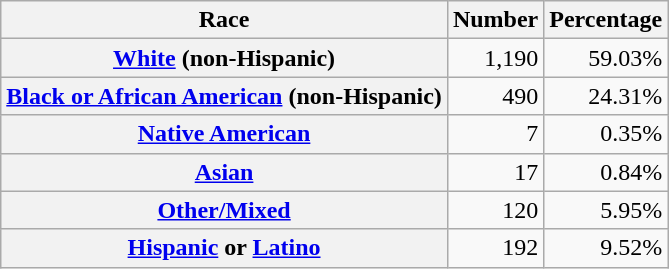<table class="wikitable" style="text-align:right">
<tr>
<th scope="col">Race</th>
<th scope="col">Number</th>
<th scope="col">Percentage</th>
</tr>
<tr>
<th scope="row"><a href='#'>White</a> (non-Hispanic)</th>
<td>1,190</td>
<td>59.03%</td>
</tr>
<tr>
<th scope="row"><a href='#'>Black or African American</a> (non-Hispanic)</th>
<td>490</td>
<td>24.31%</td>
</tr>
<tr>
<th scope="row"><a href='#'>Native American</a></th>
<td>7</td>
<td>0.35%</td>
</tr>
<tr>
<th scope="row"><a href='#'>Asian</a></th>
<td>17</td>
<td>0.84%</td>
</tr>
<tr>
<th scope="row"><a href='#'>Other/Mixed</a></th>
<td>120</td>
<td>5.95%</td>
</tr>
<tr>
<th scope="row"><a href='#'>Hispanic</a> or <a href='#'>Latino</a></th>
<td>192</td>
<td>9.52%</td>
</tr>
</table>
